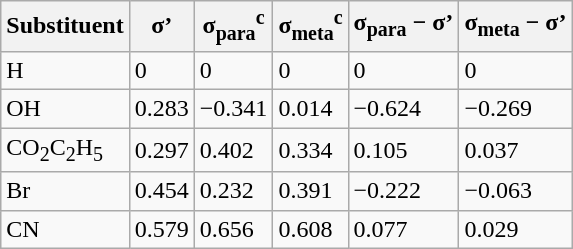<table class=wikitable style="float: left; margin: 1em">
<tr>
<th>Substituent</th>
<th>σ’ </th>
<th>σ<sub>para</sub><sup>c</sup></th>
<th>σ<sub>meta</sub><sup>c</sup></th>
<th>σ<sub>para</sub> − σ’ </th>
<th>σ<sub>meta</sub> − σ’ </th>
</tr>
<tr>
<td>H</td>
<td>0</td>
<td>0</td>
<td>0</td>
<td>0</td>
<td>0</td>
</tr>
<tr>
<td>OH</td>
<td>0.283</td>
<td>−0.341</td>
<td>0.014</td>
<td>−0.624</td>
<td>−0.269</td>
</tr>
<tr>
<td>CO<sub>2</sub>C<sub>2</sub>H<sub>5</sub></td>
<td>0.297</td>
<td>0.402</td>
<td>0.334</td>
<td>0.105</td>
<td>0.037</td>
</tr>
<tr>
<td>Br</td>
<td>0.454</td>
<td>0.232</td>
<td>0.391</td>
<td>−0.222</td>
<td>−0.063</td>
</tr>
<tr>
<td>CN</td>
<td>0.579</td>
<td>0.656</td>
<td>0.608</td>
<td>0.077</td>
<td>0.029</td>
</tr>
</table>
